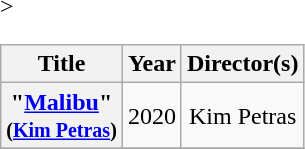<table class="wikitable plainrowheaders" style="text-align:center;">>
<tr>
<th scope="col">Title</th>
<th scope="col">Year</th>
<th scope="col">Director(s)</th>
</tr>
<tr>
<th scope="row">"<a href='#'>Malibu</a>"  <br><small>(<a href='#'>Kim Petras</a>)</small></th>
<td>2020</td>
<td>Kim Petras</td>
</tr>
<tr>
</tr>
</table>
